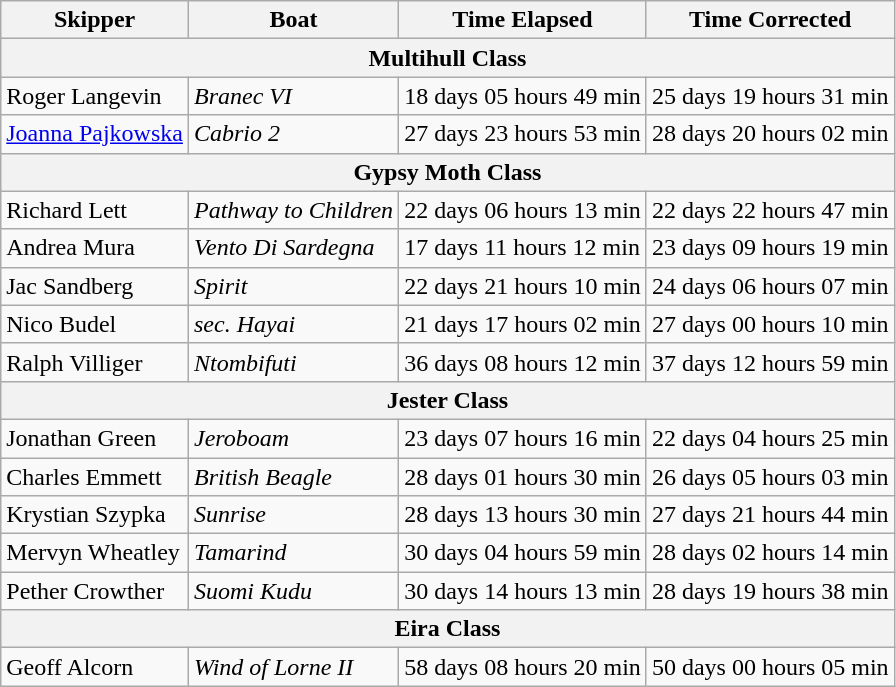<table class="wikitable sortable">
<tr>
<th>Skipper</th>
<th>Boat</th>
<th>Time Elapsed</th>
<th>Time Corrected</th>
</tr>
<tr>
<th colspan=4><strong>Multihull Class</strong></th>
</tr>
<tr>
<td> Roger Langevin</td>
<td><em>Branec VI</em></td>
<td>18 days 05 hours 49 min</td>
<td>25 days 19 hours 31 min</td>
</tr>
<tr>
<td> <a href='#'>Joanna Pajkowska</a></td>
<td><em>Cabrio 2</em></td>
<td>27 days 23 hours 53 min</td>
<td>28 days 20 hours 02 min</td>
</tr>
<tr>
<th colspan=4><strong>Gypsy Moth Class</strong></th>
</tr>
<tr>
<td> Richard Lett</td>
<td><em>Pathway to Children</em></td>
<td>22 days 06 hours 13 min</td>
<td>22 days 22 hours 47 min</td>
</tr>
<tr>
<td> Andrea Mura</td>
<td><em>Vento Di Sardegna</em></td>
<td>17 days 11 hours 12 min</td>
<td>23 days 09 hours 19 min</td>
</tr>
<tr>
<td> Jac Sandberg</td>
<td><em>Spirit</em></td>
<td>22 days 21 hours 10 min</td>
<td>24 days 06 hours 07 min</td>
</tr>
<tr>
<td> Nico Budel</td>
<td><em>sec. Hayai</em></td>
<td>21 days 17 hours 02 min</td>
<td>27 days 00 hours 10 min</td>
</tr>
<tr>
<td> Ralph Villiger</td>
<td><em>Ntombifuti</em></td>
<td>36 days 08 hours 12 min</td>
<td>37 days 12 hours 59 min</td>
</tr>
<tr>
<th colspan=4><strong>Jester Class</strong></th>
</tr>
<tr>
<td> Jonathan Green</td>
<td><em>Jeroboam</em></td>
<td>23 days 07 hours 16 min</td>
<td>22 days 04 hours 25 min</td>
</tr>
<tr>
<td> Charles Emmett</td>
<td><em>British Beagle</em></td>
<td>28 days 01 hours 30 min</td>
<td>26 days 05 hours 03 min</td>
</tr>
<tr>
<td> Krystian Szypka</td>
<td><em>Sunrise</em></td>
<td>28 days 13 hours 30 min</td>
<td>27 days 21 hours 44 min</td>
</tr>
<tr>
<td> Mervyn Wheatley</td>
<td><em>Tamarind</em></td>
<td>30 days 04 hours 59 min</td>
<td>28 days 02 hours 14 min</td>
</tr>
<tr>
<td> Pether Crowther</td>
<td><em>Suomi Kudu</em></td>
<td>30 days 14 hours 13 min</td>
<td>28 days 19 hours 38 min</td>
</tr>
<tr>
<th colspan=4><strong>Eira Class</strong></th>
</tr>
<tr>
<td> Geoff Alcorn</td>
<td><em>Wind of Lorne II</em></td>
<td>58 days 08 hours 20 min</td>
<td>50 days 00 hours 05 min</td>
</tr>
</table>
